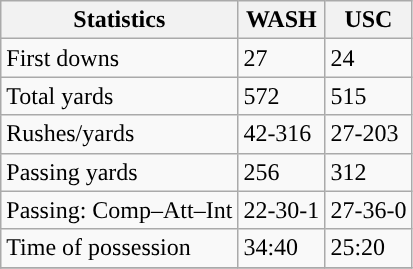<table class="wikitable" style="float: left;">
<tr>
<th>Statistics</th>
<th>WASH</th>
<th>USC</th>
</tr>
<tr>
<td>First downs</td>
<td>27</td>
<td>24</td>
</tr>
<tr>
<td>Total yards</td>
<td>572</td>
<td>515</td>
</tr>
<tr>
<td>Rushes/yards</td>
<td>42-316</td>
<td>27-203</td>
</tr>
<tr>
<td>Passing yards</td>
<td>256</td>
<td>312</td>
</tr>
<tr>
<td>Passing: Comp–Att–Int</td>
<td>22-30-1</td>
<td>27-36-0</td>
</tr>
<tr>
<td>Time of possession</td>
<td>34:40</td>
<td>25:20</td>
</tr>
<tr>
</tr>
</table>
